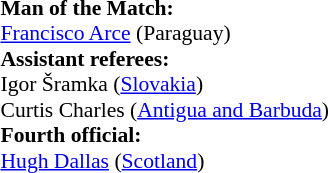<table style="width:100%;font-size: 90%">
<tr>
<td><br><strong>Man of the Match:</strong>
<br><a href='#'>Francisco Arce</a> (Paraguay)<br><strong>Assistant referees:</strong>
<br>Igor Šramka (<a href='#'>Slovakia</a>)
<br>Curtis Charles (<a href='#'>Antigua and Barbuda</a>)
<br><strong>Fourth official:</strong>
<br><a href='#'>Hugh Dallas</a> (<a href='#'>Scotland</a>)</td>
</tr>
</table>
